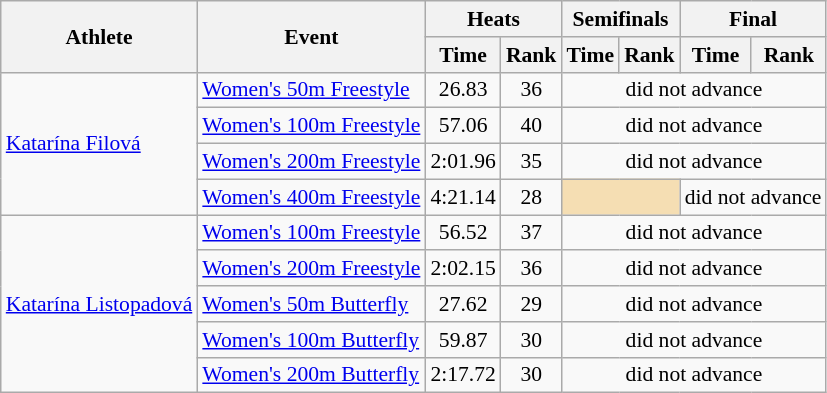<table class=wikitable style="font-size:90%">
<tr>
<th rowspan="2">Athlete</th>
<th rowspan="2">Event</th>
<th colspan="2">Heats</th>
<th colspan="2">Semifinals</th>
<th colspan="2">Final</th>
</tr>
<tr>
<th>Time</th>
<th>Rank</th>
<th>Time</th>
<th>Rank</th>
<th>Time</th>
<th>Rank</th>
</tr>
<tr>
<td rowspan="4"><a href='#'>Katarína Filová</a></td>
<td><a href='#'>Women's 50m Freestyle</a></td>
<td align=center>26.83</td>
<td align=center>36</td>
<td align=center colspan=4>did not advance</td>
</tr>
<tr>
<td><a href='#'>Women's 100m Freestyle</a></td>
<td align=center>57.06</td>
<td align=center>40</td>
<td align=center colspan=4>did not advance</td>
</tr>
<tr>
<td><a href='#'>Women's 200m Freestyle</a></td>
<td align=center>2:01.96</td>
<td align=center>35</td>
<td align=center colspan=4>did not advance</td>
</tr>
<tr>
<td><a href='#'>Women's 400m Freestyle</a></td>
<td align=center>4:21.14</td>
<td align=center>28</td>
<td colspan= 2 bgcolor="wheat"></td>
<td align=center colspan=2>did not advance</td>
</tr>
<tr>
<td rowspan="5"><a href='#'>Katarína Listopadová</a></td>
<td><a href='#'>Women's 100m Freestyle</a></td>
<td align=center>56.52</td>
<td align=center>37</td>
<td align=center colspan=4>did not advance</td>
</tr>
<tr>
<td><a href='#'>Women's 200m Freestyle</a></td>
<td align=center>2:02.15</td>
<td align=center>36</td>
<td align=center colspan=4>did not advance</td>
</tr>
<tr>
<td><a href='#'>Women's 50m Butterfly</a></td>
<td align=center>27.62</td>
<td align=center>29</td>
<td align=center colspan=4>did not advance</td>
</tr>
<tr>
<td><a href='#'>Women's 100m Butterfly</a></td>
<td align=center>59.87</td>
<td align=center>30</td>
<td align=center colspan=4>did not advance</td>
</tr>
<tr>
<td><a href='#'>Women's 200m Butterfly</a></td>
<td align=center>2:17.72</td>
<td align=center>30</td>
<td align=center colspan=4>did not advance</td>
</tr>
</table>
